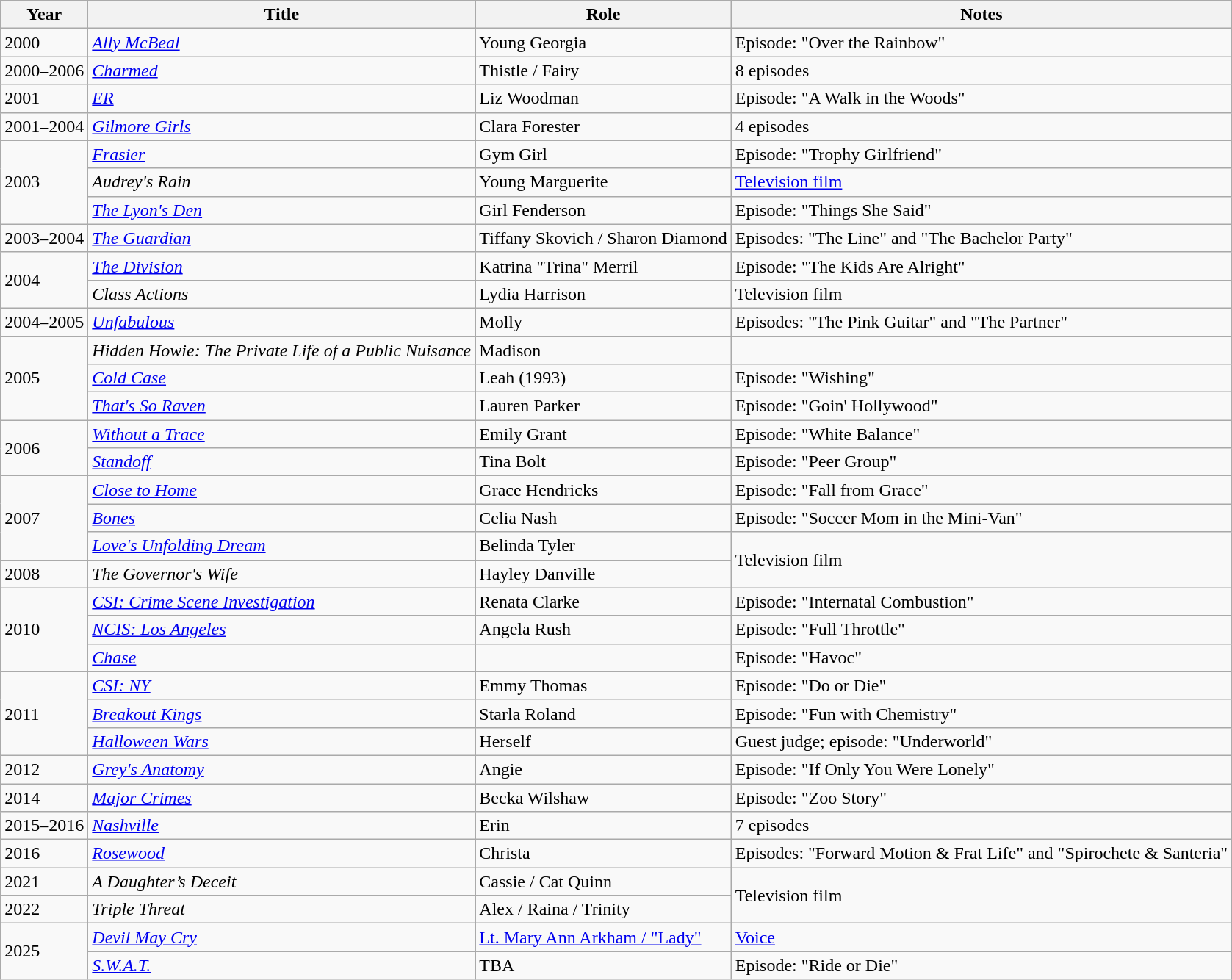<table class="wikitable sortable">
<tr>
<th>Year</th>
<th>Title</th>
<th>Role</th>
<th class="unsortable">Notes</th>
</tr>
<tr>
<td>2000</td>
<td><em><a href='#'>Ally McBeal</a></em></td>
<td>Young Georgia</td>
<td>Episode: "Over the Rainbow"</td>
</tr>
<tr>
<td>2000–2006</td>
<td><em><a href='#'>Charmed</a></em></td>
<td>Thistle / Fairy</td>
<td>8 episodes</td>
</tr>
<tr>
<td>2001</td>
<td><em><a href='#'>ER</a></em></td>
<td>Liz Woodman</td>
<td>Episode: "A Walk in the Woods"</td>
</tr>
<tr>
<td>2001–2004</td>
<td><em><a href='#'>Gilmore Girls</a></em></td>
<td>Clara Forester</td>
<td>4 episodes</td>
</tr>
<tr>
<td rowspan="3">2003</td>
<td><em><a href='#'>Frasier</a></em></td>
<td>Gym Girl</td>
<td>Episode: "Trophy Girlfriend"</td>
</tr>
<tr>
<td><em>Audrey's Rain</em></td>
<td>Young Marguerite</td>
<td><a href='#'>Television film</a></td>
</tr>
<tr>
<td><em><a href='#'>The Lyon's Den</a></em></td>
<td>Girl Fenderson</td>
<td>Episode: "Things She Said"</td>
</tr>
<tr>
<td>2003–2004</td>
<td><em><a href='#'>The Guardian</a></em></td>
<td>Tiffany Skovich / Sharon Diamond</td>
<td>Episodes: "The Line" and "The Bachelor Party"</td>
</tr>
<tr>
<td rowspan="2">2004</td>
<td><em><a href='#'>The Division</a></em></td>
<td>Katrina "Trina" Merril</td>
<td>Episode: "The Kids Are Alright"</td>
</tr>
<tr>
<td><em>Class Actions</em></td>
<td>Lydia Harrison</td>
<td>Television film</td>
</tr>
<tr>
<td>2004–2005</td>
<td><em><a href='#'>Unfabulous</a></em></td>
<td>Molly</td>
<td>Episodes: "The Pink Guitar" and "The Partner"</td>
</tr>
<tr>
<td rowspan="3">2005</td>
<td><em>Hidden Howie: The Private Life of a Public Nuisance</em></td>
<td>Madison</td>
<td></td>
</tr>
<tr>
<td><em><a href='#'>Cold Case</a></em></td>
<td>Leah (1993)</td>
<td>Episode: "Wishing"</td>
</tr>
<tr>
<td><em><a href='#'>That's So Raven</a></em></td>
<td>Lauren Parker</td>
<td>Episode: "Goin' Hollywood"</td>
</tr>
<tr>
<td rowspan="2">2006</td>
<td><em><a href='#'>Without a Trace</a></em></td>
<td>Emily Grant</td>
<td>Episode: "White Balance"</td>
</tr>
<tr>
<td><em><a href='#'>Standoff</a></em></td>
<td>Tina Bolt</td>
<td>Episode: "Peer Group"</td>
</tr>
<tr>
<td rowspan="3">2007</td>
<td><em><a href='#'>Close to Home</a></em></td>
<td>Grace Hendricks</td>
<td>Episode: "Fall from Grace"</td>
</tr>
<tr>
<td><em><a href='#'>Bones</a></em></td>
<td>Celia Nash</td>
<td>Episode: "Soccer Mom in the Mini-Van"</td>
</tr>
<tr>
<td><em><a href='#'>Love's Unfolding Dream</a></em></td>
<td>Belinda Tyler</td>
<td rowspan="2">Television film</td>
</tr>
<tr>
<td>2008</td>
<td><em>The Governor's Wife</em></td>
<td>Hayley Danville</td>
</tr>
<tr>
<td rowspan="3">2010</td>
<td><em><a href='#'>CSI: Crime Scene Investigation</a></em></td>
<td>Renata Clarke</td>
<td>Episode: "Internatal Combustion"</td>
</tr>
<tr>
<td><em><a href='#'>NCIS: Los Angeles</a></em></td>
<td>Angela Rush</td>
<td>Episode: "Full Throttle"</td>
</tr>
<tr>
<td><em><a href='#'>Chase</a></em></td>
<td></td>
<td>Episode: "Havoc"</td>
</tr>
<tr>
<td rowspan="3">2011</td>
<td><em><a href='#'>CSI: NY</a></em></td>
<td>Emmy Thomas</td>
<td>Episode: "Do or Die"</td>
</tr>
<tr>
<td><em><a href='#'>Breakout Kings</a></em></td>
<td>Starla Roland</td>
<td>Episode: "Fun with Chemistry"</td>
</tr>
<tr>
<td><em><a href='#'>Halloween Wars</a></em></td>
<td>Herself</td>
<td>Guest judge; episode: "Underworld"</td>
</tr>
<tr>
<td>2012</td>
<td><em><a href='#'>Grey's Anatomy</a></em></td>
<td>Angie</td>
<td>Episode: "If Only You Were Lonely"</td>
</tr>
<tr>
<td>2014</td>
<td><em><a href='#'>Major Crimes</a></em></td>
<td>Becka Wilshaw</td>
<td>Episode: "Zoo Story"</td>
</tr>
<tr>
<td>2015–2016</td>
<td><em><a href='#'>Nashville</a></em></td>
<td>Erin</td>
<td>7 episodes</td>
</tr>
<tr>
<td>2016</td>
<td><em><a href='#'>Rosewood</a></em></td>
<td>Christa</td>
<td>Episodes: "Forward Motion & Frat Life" and "Spirochete & Santeria"</td>
</tr>
<tr>
<td>2021</td>
<td><em>A Daughter’s Deceit</em></td>
<td>Cassie / Cat Quinn</td>
<td rowspan="2">Television film</td>
</tr>
<tr>
<td>2022</td>
<td><em>Triple Threat</em></td>
<td>Alex / Raina / Trinity</td>
</tr>
<tr>
<td rowspan="2">2025</td>
<td><em><a href='#'>Devil May Cry</a></em></td>
<td><a href='#'>Lt. Mary Ann Arkham / "Lady"</a></td>
<td><a href='#'>Voice</a></td>
</tr>
<tr>
<td><em><a href='#'>S.W.A.T.</a></em></td>
<td>TBA</td>
<td>Episode: "Ride or Die"</td>
</tr>
</table>
